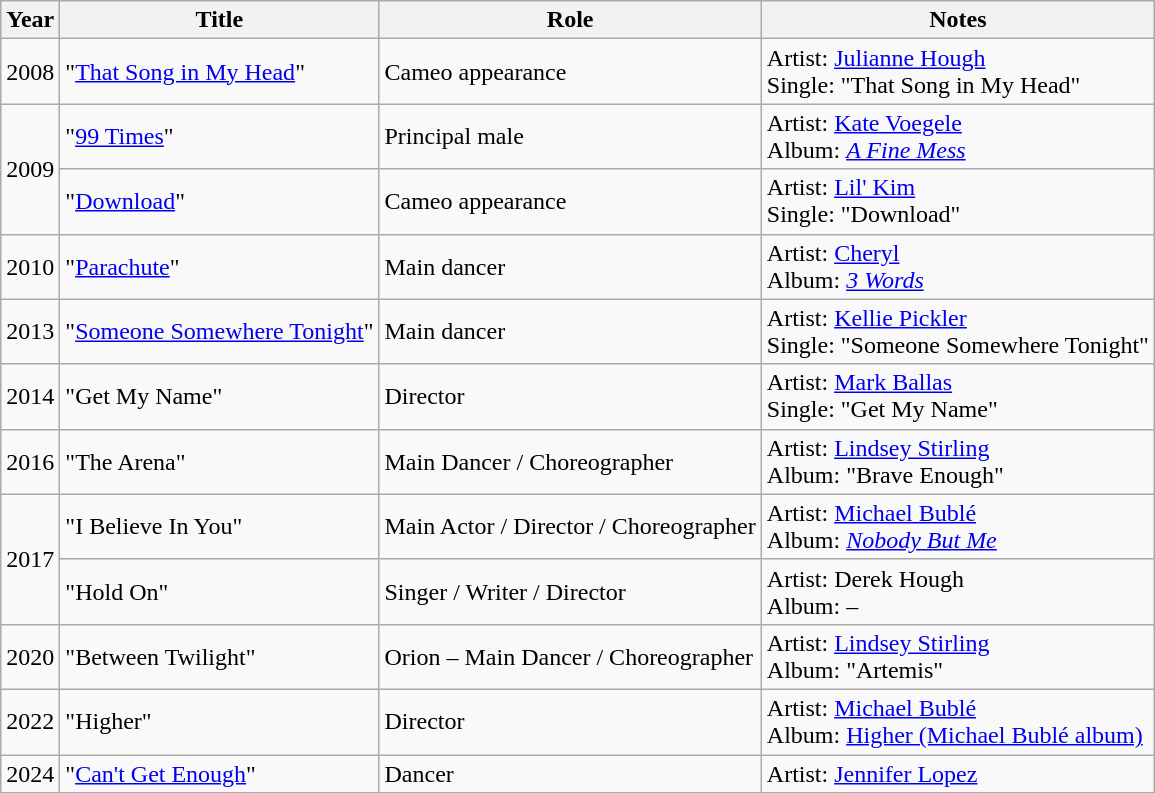<table class="wikitable sortable">
<tr>
<th>Year</th>
<th>Title</th>
<th>Role</th>
<th class="unsortable">Notes</th>
</tr>
<tr>
<td>2008</td>
<td>"<a href='#'>That Song in My Head</a>"</td>
<td>Cameo appearance</td>
<td>Artist: <a href='#'>Julianne Hough</a><br>Single: "That Song in My Head"</td>
</tr>
<tr>
<td rowspan=2>2009</td>
<td>"<a href='#'>99 Times</a>"</td>
<td>Principal male</td>
<td>Artist: <a href='#'>Kate Voegele</a><br>Album: <em><a href='#'>A Fine Mess</a></em></td>
</tr>
<tr>
<td>"<a href='#'>Download</a>"</td>
<td>Cameo appearance</td>
<td>Artist: <a href='#'>Lil' Kim</a><br>Single: "Download"</td>
</tr>
<tr>
<td>2010</td>
<td>"<a href='#'>Parachute</a>"</td>
<td>Main dancer</td>
<td>Artist: <a href='#'>Cheryl</a><br>Album: <em><a href='#'>3 Words</a></em></td>
</tr>
<tr>
<td>2013</td>
<td>"<a href='#'>Someone Somewhere Tonight</a>"</td>
<td>Main dancer</td>
<td>Artist: <a href='#'>Kellie Pickler</a><br>Single: "Someone Somewhere Tonight"</td>
</tr>
<tr>
<td>2014</td>
<td>"Get My Name"</td>
<td>Director</td>
<td>Artist: <a href='#'>Mark Ballas</a><br>Single: "Get My Name"</td>
</tr>
<tr>
<td>2016</td>
<td>"The Arena"</td>
<td>Main Dancer / Choreographer</td>
<td>Artist: <a href='#'>Lindsey Stirling</a><br>Album: "Brave Enough"</td>
</tr>
<tr>
<td rowspan=2>2017</td>
<td>"I Believe In You"</td>
<td>Main Actor / Director / Choreographer</td>
<td>Artist: <a href='#'>Michael Bublé</a><br>Album: <em><a href='#'>Nobody But Me</a></em></td>
</tr>
<tr>
<td>"Hold On"</td>
<td>Singer / Writer / Director</td>
<td>Artist: Derek Hough <br>Album: –</td>
</tr>
<tr>
<td>2020</td>
<td>"Between Twilight"</td>
<td>Orion – Main Dancer / Choreographer</td>
<td>Artist: <a href='#'>Lindsey Stirling</a><br>Album: "Artemis"</td>
</tr>
<tr>
<td>2022</td>
<td>"Higher"</td>
<td>Director</td>
<td>Artist: <a href='#'>Michael Bublé</a><br>Album: <a href='#'>Higher (Michael Bublé album)</a></td>
</tr>
<tr>
<td>2024</td>
<td>"<a href='#'>Can't Get Enough</a>"</td>
<td>Dancer</td>
<td>Artist: <a href='#'>Jennifer Lopez</a></td>
</tr>
</table>
